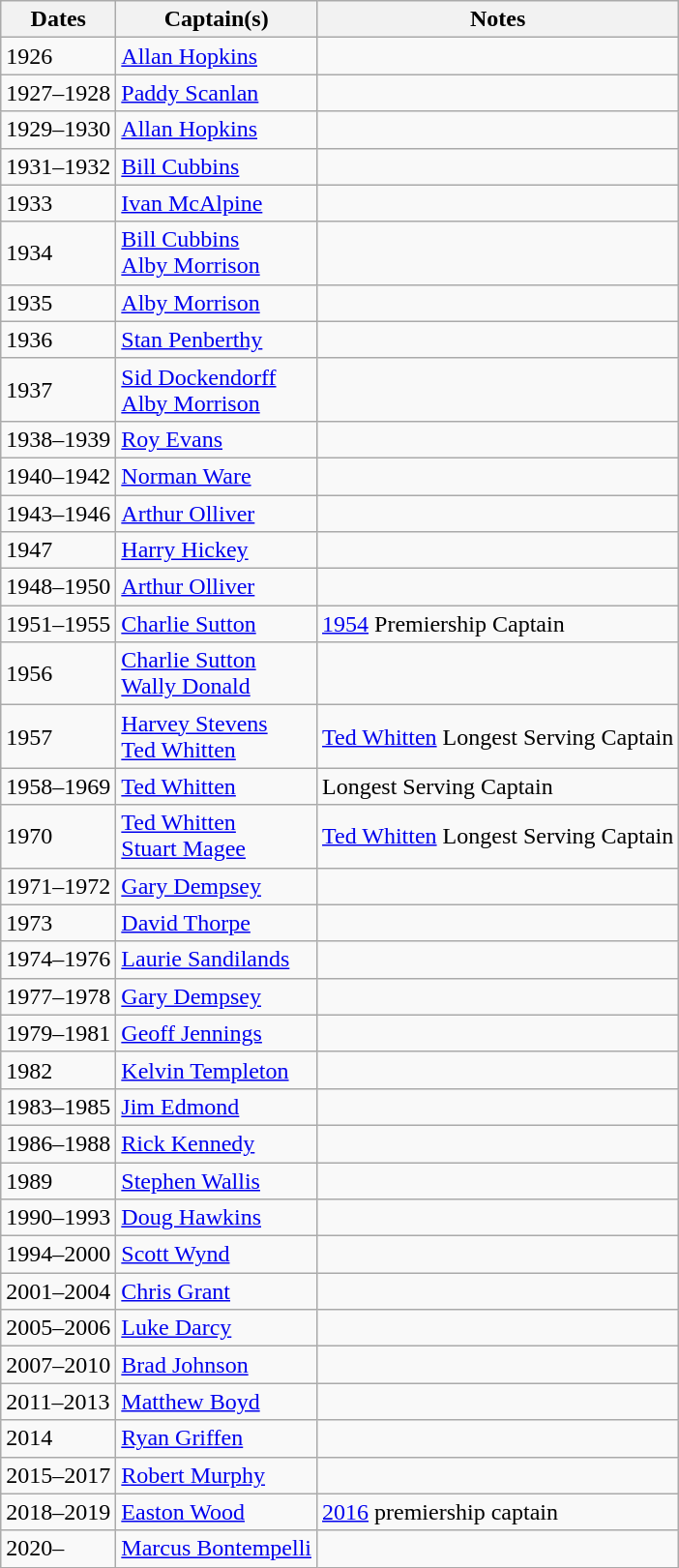<table class="wikitable">
<tr>
<th>Dates</th>
<th>Captain(s)</th>
<th>Notes</th>
</tr>
<tr>
<td>1926</td>
<td><a href='#'>Allan Hopkins</a></td>
<td></td>
</tr>
<tr>
<td>1927–1928</td>
<td><a href='#'>Paddy Scanlan</a></td>
<td></td>
</tr>
<tr>
<td>1929–1930</td>
<td><a href='#'>Allan Hopkins</a></td>
<td></td>
</tr>
<tr>
<td>1931–1932</td>
<td><a href='#'>Bill Cubbins</a></td>
<td></td>
</tr>
<tr>
<td>1933</td>
<td><a href='#'>Ivan McAlpine</a></td>
<td></td>
</tr>
<tr>
<td>1934</td>
<td><a href='#'>Bill Cubbins</a><br><a href='#'>Alby Morrison</a></td>
<td></td>
</tr>
<tr>
<td>1935</td>
<td><a href='#'>Alby Morrison</a></td>
<td></td>
</tr>
<tr>
<td>1936</td>
<td><a href='#'>Stan Penberthy</a></td>
<td></td>
</tr>
<tr>
<td>1937</td>
<td><a href='#'>Sid Dockendorff</a><br><a href='#'>Alby Morrison</a></td>
<td></td>
</tr>
<tr>
<td>1938–1939</td>
<td><a href='#'>Roy Evans</a></td>
<td></td>
</tr>
<tr>
<td>1940–1942</td>
<td><a href='#'>Norman Ware</a></td>
<td></td>
</tr>
<tr>
<td>1943–1946</td>
<td><a href='#'>Arthur Olliver</a></td>
<td></td>
</tr>
<tr>
<td>1947</td>
<td><a href='#'>Harry Hickey</a></td>
<td></td>
</tr>
<tr>
<td>1948–1950</td>
<td><a href='#'>Arthur Olliver</a></td>
<td></td>
</tr>
<tr>
<td>1951–1955</td>
<td><a href='#'>Charlie Sutton</a></td>
<td><a href='#'>1954</a> Premiership Captain</td>
</tr>
<tr>
<td>1956</td>
<td><a href='#'>Charlie Sutton</a><br><a href='#'>Wally Donald</a></td>
<td></td>
</tr>
<tr>
<td>1957</td>
<td><a href='#'>Harvey Stevens</a><br><a href='#'>Ted Whitten</a></td>
<td><a href='#'>Ted Whitten</a> Longest Serving Captain</td>
</tr>
<tr>
<td>1958–1969</td>
<td><a href='#'>Ted Whitten</a></td>
<td>Longest Serving Captain</td>
</tr>
<tr>
<td>1970</td>
<td><a href='#'>Ted Whitten</a><br><a href='#'>Stuart Magee</a></td>
<td><a href='#'>Ted Whitten</a> Longest Serving Captain</td>
</tr>
<tr>
<td>1971–1972</td>
<td><a href='#'>Gary Dempsey</a></td>
<td></td>
</tr>
<tr>
<td>1973</td>
<td><a href='#'>David Thorpe</a></td>
<td></td>
</tr>
<tr>
<td>1974–1976</td>
<td><a href='#'>Laurie Sandilands</a></td>
<td></td>
</tr>
<tr>
<td>1977–1978</td>
<td><a href='#'>Gary Dempsey</a></td>
<td></td>
</tr>
<tr>
<td>1979–1981</td>
<td><a href='#'>Geoff Jennings</a></td>
<td></td>
</tr>
<tr>
<td>1982</td>
<td><a href='#'>Kelvin Templeton</a></td>
<td></td>
</tr>
<tr>
<td>1983–1985</td>
<td><a href='#'>Jim Edmond</a></td>
<td></td>
</tr>
<tr>
<td>1986–1988</td>
<td><a href='#'>Rick Kennedy</a></td>
<td></td>
</tr>
<tr>
<td>1989</td>
<td><a href='#'>Stephen Wallis</a></td>
<td></td>
</tr>
<tr>
<td>1990–1993</td>
<td><a href='#'>Doug Hawkins</a></td>
<td></td>
</tr>
<tr>
<td>1994–2000</td>
<td><a href='#'>Scott Wynd</a></td>
<td></td>
</tr>
<tr>
<td>2001–2004</td>
<td><a href='#'>Chris Grant</a></td>
<td></td>
</tr>
<tr>
<td>2005–2006</td>
<td><a href='#'>Luke Darcy</a></td>
<td></td>
</tr>
<tr>
<td>2007–2010</td>
<td><a href='#'>Brad Johnson</a></td>
<td></td>
</tr>
<tr>
<td>2011–2013</td>
<td><a href='#'>Matthew Boyd</a></td>
<td></td>
</tr>
<tr>
<td>2014</td>
<td><a href='#'>Ryan Griffen</a></td>
<td></td>
</tr>
<tr>
<td>2015–2017</td>
<td><a href='#'>Robert Murphy</a></td>
<td></td>
</tr>
<tr>
<td>2018–2019</td>
<td><a href='#'>Easton Wood</a></td>
<td><a href='#'>2016</a> premiership captain</td>
</tr>
<tr>
<td>2020–</td>
<td><a href='#'>Marcus Bontempelli</a></td>
<td></td>
</tr>
</table>
